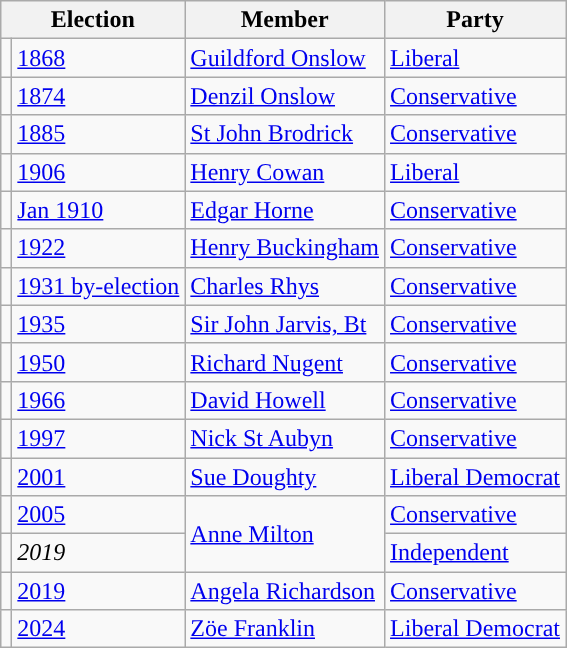<table class="wikitable">
<tr>
<th colspan="2">Election</th>
<th>Member</th>
<th>Party</th>
</tr>
<tr>
<td style="color:inherit;background-color: "></td>
<td><a href='#'>1868</a></td>
<td><a href='#'>Guildford Onslow</a></td>
<td><a href='#'>Liberal</a></td>
</tr>
<tr>
<td style="color:inherit;background-color: "></td>
<td><a href='#'>1874</a></td>
<td><a href='#'>Denzil Onslow</a></td>
<td><a href='#'>Conservative</a></td>
</tr>
<tr>
<td style="color:inherit;background-color: "></td>
<td><a href='#'>1885</a></td>
<td><a href='#'>St John Brodrick</a></td>
<td><a href='#'>Conservative</a></td>
</tr>
<tr>
<td style="color:inherit;background-color: "></td>
<td><a href='#'>1906</a></td>
<td><a href='#'>Henry Cowan</a></td>
<td><a href='#'>Liberal</a></td>
</tr>
<tr>
<td style="color:inherit;background-color: "></td>
<td><a href='#'>Jan 1910</a></td>
<td><a href='#'>Edgar Horne</a></td>
<td><a href='#'>Conservative</a></td>
</tr>
<tr>
<td style="color:inherit;background-color: "></td>
<td><a href='#'>1922</a></td>
<td><a href='#'>Henry Buckingham</a></td>
<td><a href='#'>Conservative</a></td>
</tr>
<tr>
<td style="color:inherit;background-color: "></td>
<td><a href='#'>1931 by-election</a></td>
<td><a href='#'>Charles Rhys</a></td>
<td><a href='#'>Conservative</a></td>
</tr>
<tr>
<td style="color:inherit;background-color: "></td>
<td><a href='#'>1935</a></td>
<td><a href='#'>Sir John Jarvis, Bt</a></td>
<td><a href='#'>Conservative</a></td>
</tr>
<tr>
<td style="color:inherit;background-color: "></td>
<td><a href='#'>1950</a></td>
<td><a href='#'>Richard Nugent</a></td>
<td><a href='#'>Conservative</a></td>
</tr>
<tr>
<td style="color:inherit;background-color: "></td>
<td><a href='#'>1966</a></td>
<td><a href='#'>David Howell</a></td>
<td><a href='#'>Conservative</a></td>
</tr>
<tr>
<td style="color:inherit;background-color: "></td>
<td><a href='#'>1997</a></td>
<td><a href='#'>Nick St Aubyn</a></td>
<td><a href='#'>Conservative</a></td>
</tr>
<tr>
<td style="color:inherit;background-color: "></td>
<td><a href='#'>2001</a></td>
<td><a href='#'>Sue Doughty</a></td>
<td><a href='#'>Liberal Democrat</a></td>
</tr>
<tr>
<td style="color:inherit;background-color: "></td>
<td><a href='#'>2005</a></td>
<td rowspan="2"><a href='#'>Anne Milton</a></td>
<td><a href='#'>Conservative</a></td>
</tr>
<tr>
<td style="color:inherit;background-color: "></td>
<td><em>2019</em></td>
<td><a href='#'>Independent</a></td>
</tr>
<tr>
<td style="color:inherit;background-color: "></td>
<td><a href='#'>2019</a></td>
<td><a href='#'>Angela Richardson</a></td>
<td><a href='#'>Conservative</a></td>
</tr>
<tr>
<td style="color:inherit;background-color: "></td>
<td><a href='#'>2024</a></td>
<td><a href='#'>Zöe Franklin</a></td>
<td><a href='#'>Liberal Democrat</a></td>
</tr>
</table>
